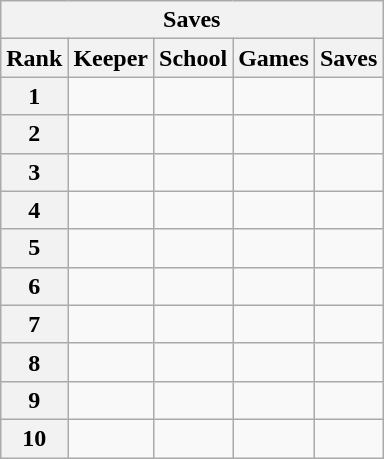<table class="wikitable">
<tr>
<th colspan=5>Saves</th>
</tr>
<tr>
<th>Rank</th>
<th>Keeper</th>
<th>School</th>
<th>Games</th>
<th>Saves</th>
</tr>
<tr>
<th>1</th>
<td></td>
<td></td>
<td style="text-align:center;"></td>
<td style="text-align:center;"></td>
</tr>
<tr>
<th>2</th>
<td></td>
<td></td>
<td style="text-align:center;"></td>
<td style="text-align:center;"></td>
</tr>
<tr>
<th>3</th>
<td></td>
<td></td>
<td style="text-align:center;"></td>
<td style="text-align:center;"></td>
</tr>
<tr>
<th>4</th>
<td></td>
<td></td>
<td style="text-align:center;"></td>
<td style="text-align:center;"></td>
</tr>
<tr>
<th>5</th>
<td></td>
<td></td>
<td style="text-align:center;"></td>
<td style="text-align:center;"></td>
</tr>
<tr>
<th>6</th>
<td></td>
<td></td>
<td style="text-align:center;"></td>
<td style="text-align:center;"></td>
</tr>
<tr>
<th>7</th>
<td></td>
<td></td>
<td style="text-align:center;"></td>
<td style="text-align:center;"></td>
</tr>
<tr>
<th>8</th>
<td></td>
<td></td>
<td style="text-align:center;"></td>
<td style="text-align:center;"></td>
</tr>
<tr>
<th>9</th>
<td></td>
<td></td>
<td style="text-align:center;"></td>
<td style="text-align:center;"></td>
</tr>
<tr>
<th>10</th>
<td></td>
<td></td>
<td style="text-align:center;"></td>
<td style="text-align:center;"></td>
</tr>
</table>
